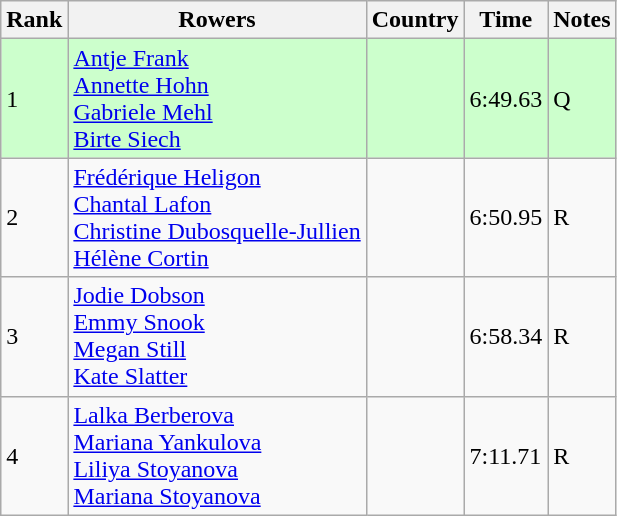<table class="wikitable">
<tr>
<th>Rank</th>
<th>Rowers</th>
<th>Country</th>
<th>Time</th>
<th>Notes</th>
</tr>
<tr bgcolor=ccffcc>
<td>1</td>
<td><a href='#'>Antje Frank</a><br><a href='#'>Annette Hohn</a><br><a href='#'>Gabriele Mehl</a><br><a href='#'>Birte Siech</a></td>
<td></td>
<td>6:49.63</td>
<td>Q</td>
</tr>
<tr>
<td>2</td>
<td><a href='#'>Frédérique Heligon</a><br><a href='#'>Chantal Lafon</a><br><a href='#'>Christine Dubosquelle-Jullien</a><br><a href='#'>Hélène Cortin</a></td>
<td></td>
<td>6:50.95</td>
<td>R</td>
</tr>
<tr>
<td>3</td>
<td><a href='#'>Jodie Dobson</a><br><a href='#'>Emmy Snook</a><br><a href='#'>Megan Still</a><br><a href='#'>Kate Slatter</a></td>
<td></td>
<td>6:58.34</td>
<td>R</td>
</tr>
<tr>
<td>4</td>
<td><a href='#'>Lalka Berberova</a><br> <a href='#'>Mariana Yankulova</a><br> <a href='#'>Liliya Stoyanova</a><br> <a href='#'>Mariana Stoyanova</a></td>
<td></td>
<td>7:11.71</td>
<td>R</td>
</tr>
</table>
